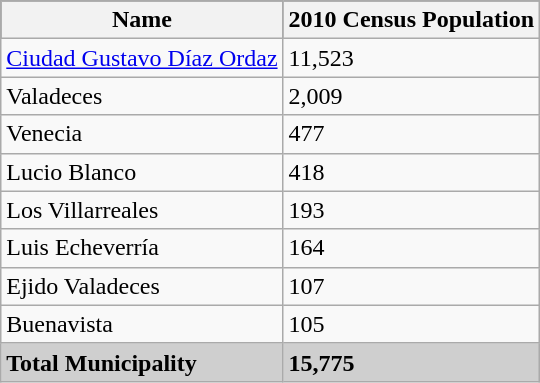<table class="wikitable">
<tr style="background:#000000; color:black;">
<th><strong>Name</strong></th>
<th><strong>2010 Census Population</strong></th>
</tr>
<tr>
<td><a href='#'>Ciudad Gustavo Díaz Ordaz</a></td>
<td>11,523</td>
</tr>
<tr>
<td>Valadeces</td>
<td>2,009</td>
</tr>
<tr>
<td>Venecia</td>
<td>477</td>
</tr>
<tr>
<td>Lucio Blanco</td>
<td>418</td>
</tr>
<tr>
<td>Los Villarreales</td>
<td>193</td>
</tr>
<tr>
<td>Luis Echeverría</td>
<td>164</td>
</tr>
<tr>
<td>Ejido Valadeces</td>
<td>107</td>
</tr>
<tr>
<td>Buenavista</td>
<td>105</td>
</tr>
<tr style="background:#CFCFCF;">
<td><strong>Total Municipality</strong></td>
<td><strong>15,775</strong></td>
</tr>
</table>
